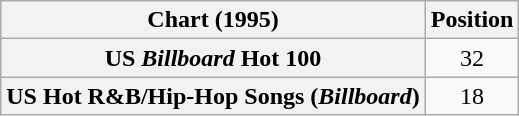<table class="wikitable sortable plainrowheaders">
<tr>
<th>Chart (1995)</th>
<th>Position</th>
</tr>
<tr>
<th scope="row">US <em>Billboard</em> Hot 100</th>
<td align="center">32</td>
</tr>
<tr>
<th scope="row">US Hot R&B/Hip-Hop Songs (<em>Billboard</em>)</th>
<td align="center">18</td>
</tr>
</table>
